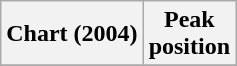<table class="wikitable plainrowheaders" style="text-align:center">
<tr>
<th scope="col">Chart (2004)</th>
<th scope="col">Peak<br>position</th>
</tr>
<tr>
</tr>
</table>
